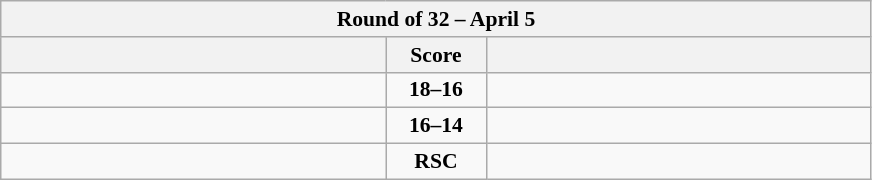<table class="wikitable" style="text-align: center; font-size:90% ">
<tr>
<th colspan=3>Round of 32 – April 5</th>
</tr>
<tr>
<th align="right" width="250"></th>
<th width="60">Score</th>
<th align="left" width="250"></th>
</tr>
<tr>
<td align=left><strong></strong></td>
<td align=center><strong>18–16</strong></td>
<td align=left></td>
</tr>
<tr>
<td align=left><strong></strong></td>
<td align=center><strong>16–14</strong></td>
<td align=left></td>
</tr>
<tr>
<td align=left><strong></strong></td>
<td align=center><strong>RSC</strong></td>
<td align=left></td>
</tr>
</table>
